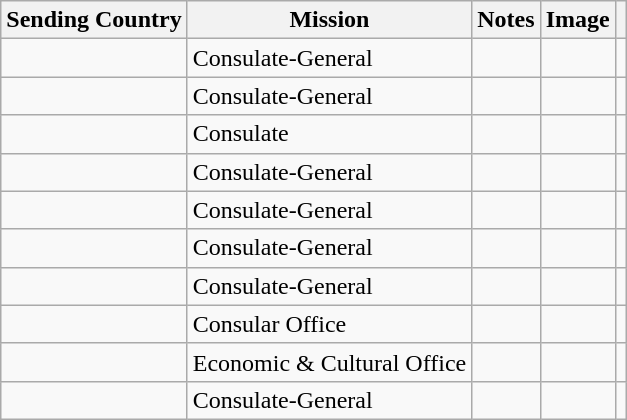<table class="wikitable sortable">
<tr>
<th scope="col">Sending Country</th>
<th scope="col">Mission</th>
<th class="unsortable" scope="col">Notes</th>
<th>Image</th>
<th class="unsortable" scope="col"></th>
</tr>
<tr>
<td></td>
<td>Consulate-General</td>
<td></td>
<td></td>
<td></td>
</tr>
<tr>
<td></td>
<td>Consulate-General</td>
<td></td>
<td></td>
<td></td>
</tr>
<tr>
<td></td>
<td>Consulate</td>
<td></td>
<td></td>
<td></td>
</tr>
<tr>
<td></td>
<td>Consulate-General</td>
<td></td>
<td></td>
<td></td>
</tr>
<tr>
<td></td>
<td>Consulate-General</td>
<td></td>
<td></td>
<td></td>
</tr>
<tr>
<td></td>
<td>Consulate-General</td>
<td></td>
<td></td>
<td></td>
</tr>
<tr>
<td></td>
<td>Consulate-General</td>
<td></td>
<td></td>
<td></td>
</tr>
<tr>
<td></td>
<td>Consular Office</td>
<td></td>
<td></td>
<td></td>
</tr>
<tr>
<td></td>
<td>Economic & Cultural Office</td>
<td></td>
<td></td>
<td></td>
</tr>
<tr>
<td></td>
<td>Consulate-General</td>
<td></td>
<td></td>
<td></td>
</tr>
</table>
